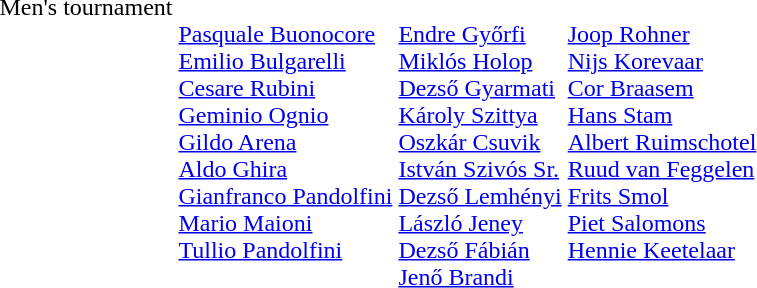<table>
<tr valign=top>
<td>Men's tournament<br></td>
<td> <br> <a href='#'>Pasquale Buonocore</a><br><a href='#'>Emilio Bulgarelli</a><br><a href='#'>Cesare Rubini</a><br><a href='#'>Geminio Ognio</a><br><a href='#'>Gildo Arena</a><br><a href='#'>Aldo Ghira</a><br><a href='#'>Gianfranco Pandolfini</a><br><a href='#'>Mario Maioni</a><br><a href='#'>Tullio Pandolfini</a></td>
<td> <br> <a href='#'>Endre Győrfi</a><br><a href='#'>Miklós Holop</a><br><a href='#'>Dezső Gyarmati</a><br><a href='#'>Károly Szittya</a><br><a href='#'>Oszkár Csuvik</a><br><a href='#'>István Szivós Sr.</a><br><a href='#'>Dezső Lemhényi</a><br><a href='#'>László Jeney</a> <br><a href='#'>Dezső Fábián</a><br><a href='#'>Jenő Brandi</a></td>
<td> <br> <a href='#'>Joop Rohner</a><br><a href='#'>Nijs Korevaar</a><br><a href='#'>Cor Braasem</a><br><a href='#'>Hans Stam</a><br><a href='#'>Albert Ruimschotel</a><br><a href='#'>Ruud van Feggelen</a><br><a href='#'>Frits Smol</a><br><a href='#'>Piet Salomons</a><br><a href='#'>Hennie Keetelaar</a></td>
</tr>
</table>
